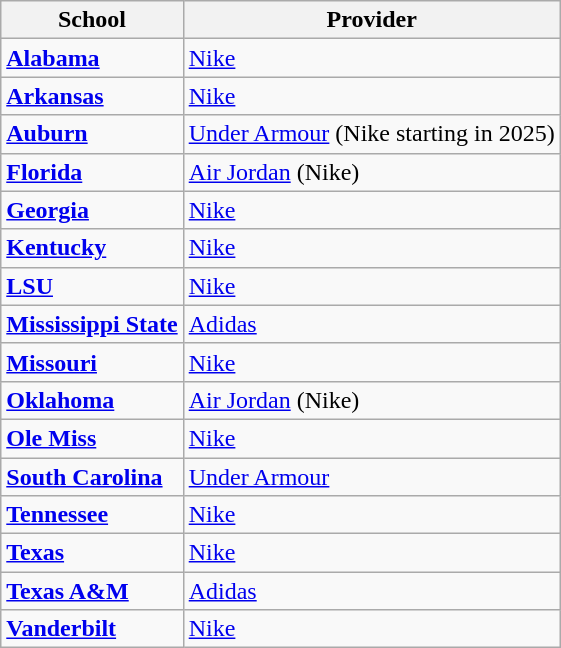<table class="wikitable sortable">
<tr>
<th>School</th>
<th>Provider</th>
</tr>
<tr>
<td><strong><a href='#'>Alabama</a></strong></td>
<td><a href='#'>Nike</a></td>
</tr>
<tr>
<td><strong><a href='#'>Arkansas</a></strong></td>
<td><a href='#'>Nike</a></td>
</tr>
<tr>
<td><strong><a href='#'>Auburn</a></strong></td>
<td><a href='#'>Under Armour</a> (Nike starting in 2025)</td>
</tr>
<tr>
<td><strong><a href='#'>Florida</a></strong></td>
<td><a href='#'>Air Jordan</a> (Nike)</td>
</tr>
<tr>
<td><strong><a href='#'>Georgia</a></strong></td>
<td><a href='#'>Nike</a></td>
</tr>
<tr>
<td><strong><a href='#'>Kentucky</a></strong></td>
<td><a href='#'>Nike</a></td>
</tr>
<tr>
<td><strong><a href='#'>LSU</a></strong></td>
<td><a href='#'>Nike</a></td>
</tr>
<tr>
<td><strong><a href='#'>Mississippi State</a></strong></td>
<td><a href='#'>Adidas</a></td>
</tr>
<tr>
<td><strong><a href='#'>Missouri</a></strong></td>
<td><a href='#'>Nike</a></td>
</tr>
<tr>
<td><strong><a href='#'>Oklahoma</a></strong></td>
<td><a href='#'>Air Jordan</a> (Nike)</td>
</tr>
<tr>
<td><strong><a href='#'>Ole Miss</a></strong></td>
<td><a href='#'>Nike</a></td>
</tr>
<tr>
<td><strong><a href='#'>South Carolina</a></strong></td>
<td><a href='#'>Under Armour</a></td>
</tr>
<tr>
<td><strong><a href='#'>Tennessee</a></strong></td>
<td><a href='#'>Nike</a></td>
</tr>
<tr>
<td><strong><a href='#'>Texas</a></strong></td>
<td><a href='#'>Nike</a></td>
</tr>
<tr>
<td><strong><a href='#'>Texas A&M</a></strong></td>
<td><a href='#'>Adidas</a></td>
</tr>
<tr>
<td><strong><a href='#'>Vanderbilt</a></strong></td>
<td><a href='#'>Nike</a></td>
</tr>
</table>
